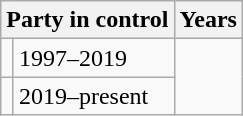<table class="wikitable">
<tr>
<th colspan="2">Party in control</th>
<th>Years</th>
</tr>
<tr>
<td></td>
<td>1997–2019</td>
</tr>
<tr>
<td></td>
<td>2019–present</td>
</tr>
</table>
